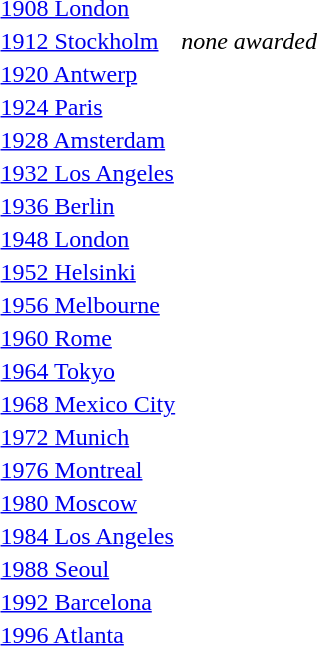<table>
<tr>
<td><a href='#'>1908 London</a><br></td>
<td></td>
<td></td>
<td></td>
</tr>
<tr>
<td><a href='#'>1912 Stockholm</a><br></td>
<td style="text-align:center;"><em>none awarded</em></td>
<td><br></td>
<td></td>
</tr>
<tr>
<td><a href='#'>1920 Antwerp</a><br></td>
<td></td>
<td></td>
<td></td>
</tr>
<tr>
<td><a href='#'>1924 Paris</a><br></td>
<td></td>
<td></td>
<td></td>
</tr>
<tr>
<td><a href='#'>1928 Amsterdam</a><br></td>
<td></td>
<td></td>
<td></td>
</tr>
<tr>
<td><a href='#'>1932 Los Angeles</a><br></td>
<td></td>
<td></td>
<td></td>
</tr>
<tr>
<td><a href='#'>1936 Berlin</a><br></td>
<td></td>
<td></td>
<td></td>
</tr>
<tr>
<td><a href='#'>1948 London</a><br></td>
<td></td>
<td></td>
<td></td>
</tr>
<tr>
<td><a href='#'>1952 Helsinki</a><br></td>
<td></td>
<td></td>
<td></td>
</tr>
<tr>
<td><a href='#'>1956 Melbourne</a><br></td>
<td></td>
<td></td>
<td></td>
</tr>
<tr>
<td><a href='#'>1960 Rome</a><br></td>
<td></td>
<td></td>
<td></td>
</tr>
<tr>
<td><a href='#'>1964 Tokyo</a><br></td>
<td></td>
<td></td>
<td></td>
</tr>
<tr>
<td><a href='#'>1968 Mexico City</a><br></td>
<td></td>
<td></td>
<td></td>
</tr>
<tr>
<td><a href='#'>1972 Munich</a><br></td>
<td></td>
<td></td>
<td></td>
</tr>
<tr>
<td><a href='#'>1976 Montreal</a><br></td>
<td></td>
<td></td>
<td></td>
</tr>
<tr>
<td><a href='#'>1980 Moscow</a><br></td>
<td></td>
<td></td>
<td></td>
</tr>
<tr>
<td><a href='#'>1984 Los Angeles</a><br></td>
<td></td>
<td></td>
<td></td>
</tr>
<tr>
<td><a href='#'>1988 Seoul</a><br></td>
<td></td>
<td></td>
<td></td>
</tr>
<tr>
<td><a href='#'>1992 Barcelona</a><br></td>
<td></td>
<td></td>
<td></td>
</tr>
<tr>
<td><a href='#'>1996 Atlanta</a><br></td>
<td></td>
<td></td>
<td></td>
</tr>
</table>
